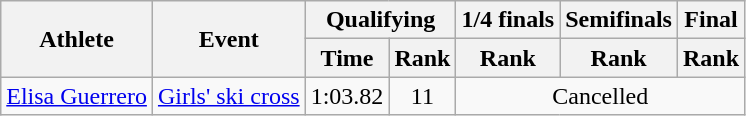<table class="wikitable">
<tr>
<th rowspan="2">Athlete</th>
<th rowspan="2">Event</th>
<th colspan="2">Qualifying</th>
<th colspan="1">1/4 finals</th>
<th colspan="1">Semifinals</th>
<th colspan="1">Final</th>
</tr>
<tr>
<th>Time</th>
<th>Rank</th>
<th>Rank</th>
<th>Rank</th>
<th>Rank</th>
</tr>
<tr>
<td><a href='#'>Elisa Guerrero</a></td>
<td><a href='#'>Girls' ski cross</a></td>
<td align="center">1:03.82</td>
<td align="center">11</td>
<td align="center" colspan=3>Cancelled</td>
</tr>
</table>
